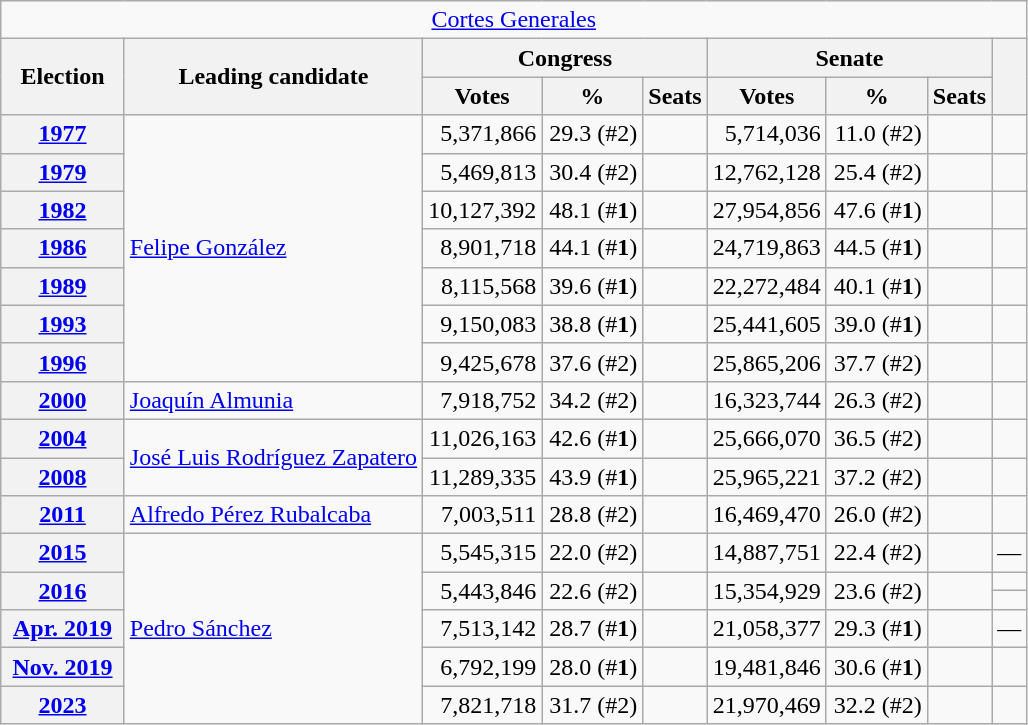<table class="wikitable" style="text-align:right;">
<tr>
<td colspan="9" align="center"><a href='#'>Cortes Generales</a></td>
</tr>
<tr>
<th rowspan="2" style="width:75px;">Election</th>
<th rowspan="2">Leading candidate</th>
<th colspan="3">Congress</th>
<th colspan="3">Senate</th>
<th rowspan="2"></th>
</tr>
<tr>
<th style="width:70px;">Votes</th>
<th style="width:60px;">%</th>
<th>Seats</th>
<th style="width:70px;">Votes</th>
<th style="width:60px;">%</th>
<th>Seats</th>
</tr>
<tr>
<th><a href='#'>1977</a></th>
<td rowspan="7" style="text-align:left;"><a href='#'>Felipe González</a></td>
<td>5,371,866</td>
<td>29.3 (#2)</td>
<td></td>
<td>5,714,036</td>
<td>11.0 (#2)</td>
<td></td>
<td></td>
</tr>
<tr>
<th><a href='#'>1979</a></th>
<td>5,469,813</td>
<td>30.4 (#2)</td>
<td></td>
<td>12,762,128</td>
<td>25.4 (#2)</td>
<td></td>
<td></td>
</tr>
<tr>
<th><a href='#'>1982</a></th>
<td>10,127,392</td>
<td>48.1 (#<strong>1</strong>)</td>
<td></td>
<td>27,954,856</td>
<td>47.6 (#<strong>1</strong>)</td>
<td></td>
<td></td>
</tr>
<tr>
<th><a href='#'>1986</a></th>
<td>8,901,718</td>
<td>44.1 (#<strong>1</strong>)</td>
<td></td>
<td>24,719,863</td>
<td>44.5 (#<strong>1</strong>)</td>
<td></td>
<td></td>
</tr>
<tr>
<th><a href='#'>1989</a></th>
<td>8,115,568</td>
<td>39.6 (#<strong>1</strong>)</td>
<td></td>
<td>22,272,484</td>
<td>40.1 (#<strong>1</strong>)</td>
<td></td>
<td></td>
</tr>
<tr>
<th><a href='#'>1993</a></th>
<td>9,150,083</td>
<td>38.8 (#<strong>1</strong>)</td>
<td></td>
<td>25,441,605</td>
<td>39.0 (#<strong>1</strong>)</td>
<td></td>
<td></td>
</tr>
<tr>
<th><a href='#'>1996</a></th>
<td>9,425,678</td>
<td>37.6 (#2)</td>
<td></td>
<td>25,865,206</td>
<td>37.7 (#2)</td>
<td></td>
<td></td>
</tr>
<tr>
<th><a href='#'>2000</a></th>
<td style="text-align:left;"><a href='#'>Joaquín Almunia</a></td>
<td>7,918,752</td>
<td>34.2 (#2)</td>
<td></td>
<td>16,323,744</td>
<td>26.3 (#2)</td>
<td></td>
<td></td>
</tr>
<tr>
<th><a href='#'>2004</a></th>
<td rowspan="2" style="text-align:left;"><a href='#'>José Luis Rodríguez Zapatero</a></td>
<td>11,026,163</td>
<td>42.6 (#<strong>1</strong>)</td>
<td></td>
<td>25,666,070</td>
<td>36.5 (#2)</td>
<td></td>
<td></td>
</tr>
<tr>
<th><a href='#'>2008</a></th>
<td>11,289,335</td>
<td>43.9 (#<strong>1</strong>)</td>
<td></td>
<td>25,965,221</td>
<td>37.2 (#2)</td>
<td></td>
<td></td>
</tr>
<tr>
<th><a href='#'>2011</a></th>
<td style="text-align:left;"><a href='#'>Alfredo Pérez Rubalcaba</a></td>
<td>7,003,511</td>
<td>28.8 (#2)</td>
<td></td>
<td>16,469,470</td>
<td>26.0 (#2)</td>
<td></td>
<td></td>
</tr>
<tr>
<th><a href='#'>2015</a></th>
<td rowspan="6" style="text-align:left;"><a href='#'>Pedro Sánchez</a></td>
<td>5,545,315</td>
<td>22.0 (#2)</td>
<td></td>
<td>14,887,751</td>
<td>22.4 (#2)</td>
<td></td>
<td style="text-align:center;">—</td>
</tr>
<tr>
<th rowspan="2"><a href='#'>2016</a></th>
<td rowspan="2">5,443,846</td>
<td rowspan="2">22.6 (#2)</td>
<td rowspan="2"></td>
<td rowspan="2">15,354,929</td>
<td rowspan="2">23.6 (#2)</td>
<td rowspan="2"></td>
<td></td>
</tr>
<tr>
<td></td>
</tr>
<tr>
<th><a href='#'>Apr. 2019</a></th>
<td>7,513,142</td>
<td>28.7 (#<strong>1</strong>)</td>
<td></td>
<td>21,058,377</td>
<td>29.3 (#<strong>1</strong>)</td>
<td></td>
<td style="text-align:center;">—</td>
</tr>
<tr>
<th><a href='#'>Nov. 2019</a></th>
<td>6,792,199</td>
<td>28.0 (#<strong>1</strong>)</td>
<td></td>
<td>19,481,846</td>
<td>30.6 (#<strong>1</strong>)</td>
<td></td>
<td></td>
</tr>
<tr>
<th><a href='#'>2023</a></th>
<td>7,821,718</td>
<td>31.7 (#2)</td>
<td></td>
<td>21,970,469</td>
<td>32.2 (#2)</td>
<td></td>
<td></td>
</tr>
</table>
